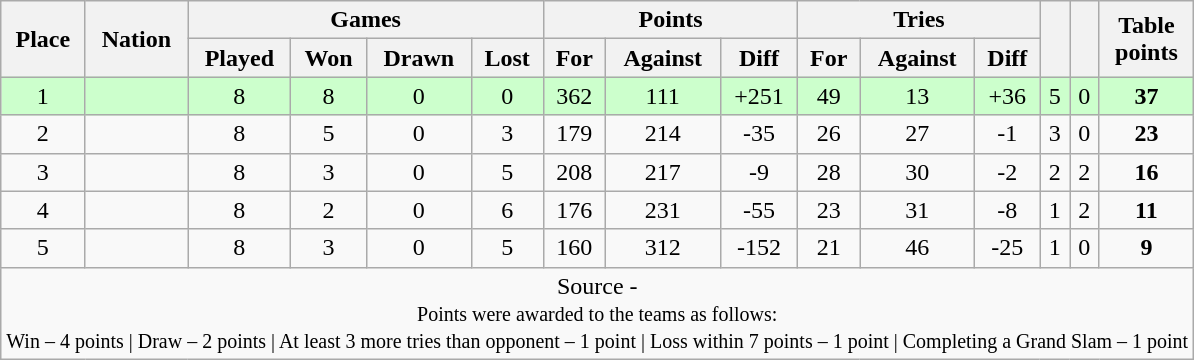<table class="wikitable" style="text-align:center">
<tr>
<th rowspan="2">Place</th>
<th rowspan="2">Nation</th>
<th colspan="4">Games</th>
<th colspan="3">Points</th>
<th colspan="3">Tries</th>
<th rowspan="2"></th>
<th rowspan="2"></th>
<th rowspan="2">Table<br>points</th>
</tr>
<tr>
<th>Played</th>
<th>Won</th>
<th>Drawn</th>
<th>Lost</th>
<th>For</th>
<th>Against</th>
<th>Diff</th>
<th>For</th>
<th>Against</th>
<th>Diff</th>
</tr>
<tr bgcolor="#ccffcc">
<td>1</td>
<td style="text-align:left"></td>
<td>8</td>
<td>8</td>
<td>0</td>
<td>0</td>
<td>362</td>
<td>111</td>
<td>+251</td>
<td>49</td>
<td>13</td>
<td>+36</td>
<td>5</td>
<td>0</td>
<td><strong>37</strong></td>
</tr>
<tr>
<td>2</td>
<td style="text-align:left"></td>
<td>8</td>
<td>5</td>
<td>0</td>
<td>3</td>
<td>179</td>
<td>214</td>
<td>-35</td>
<td>26</td>
<td>27</td>
<td>-1</td>
<td>3</td>
<td>0</td>
<td><strong>23</strong></td>
</tr>
<tr>
<td>3</td>
<td style="text-align:left"></td>
<td>8</td>
<td>3</td>
<td>0</td>
<td>5</td>
<td>208</td>
<td>217</td>
<td>-9</td>
<td>28</td>
<td>30</td>
<td>-2</td>
<td>2</td>
<td>2</td>
<td><strong>16</strong></td>
</tr>
<tr>
<td>4</td>
<td style="text-align:left"></td>
<td>8</td>
<td>2</td>
<td>0</td>
<td>6</td>
<td>176</td>
<td>231</td>
<td>-55</td>
<td>23</td>
<td>31</td>
<td>-8</td>
<td>1</td>
<td>2</td>
<td><strong>11</strong></td>
</tr>
<tr>
<td>5</td>
<td style="text-align:left"></td>
<td>8</td>
<td>3</td>
<td>0</td>
<td>5</td>
<td>160</td>
<td>312</td>
<td>-152</td>
<td>21</td>
<td>46</td>
<td>-25</td>
<td>1</td>
<td>0</td>
<td><strong>9</strong></td>
</tr>
<tr>
<td colspan="15" style="text-align:center">Source - <br><small>Points were awarded to the teams as follows:<br>Win – 4 points | Draw – 2 points | At least 3 more tries than opponent – 1 point | Loss within 7 points – 1 point | Completing a Grand Slam – 1 point</small></td>
</tr>
</table>
